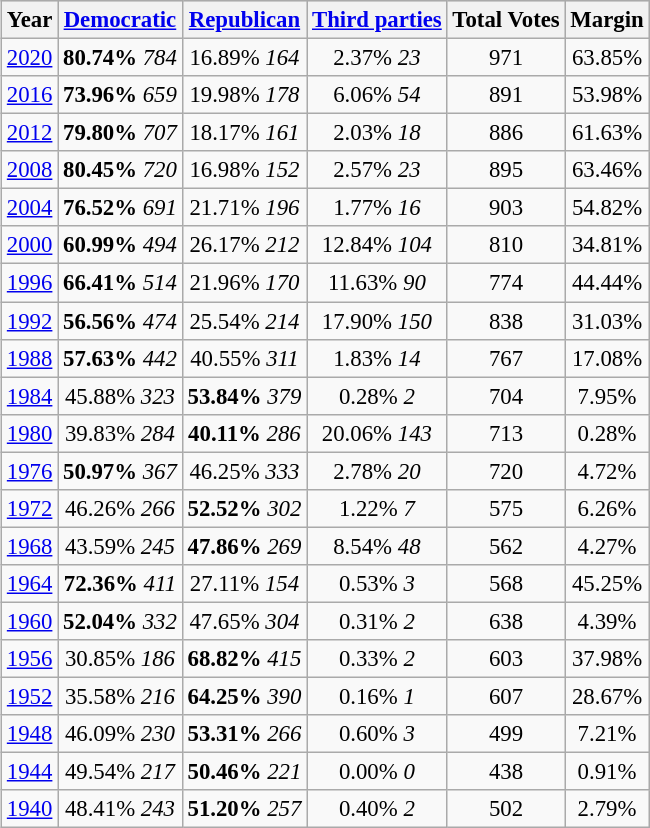<table class="wikitable mw-collapsible" style="float:center; margin:1em; font-size:95%;">
<tr style="background:lightgrey;">
<th>Year</th>
<th><a href='#'>Democratic</a></th>
<th><a href='#'>Republican</a></th>
<th><a href='#'>Third parties</a></th>
<th>Total Votes</th>
<th>Margin</th>
</tr>
<tr>
<td align="center" ><a href='#'>2020</a></td>
<td align="center" ><strong>80.74%</strong> <em>784</em></td>
<td align="center" >16.89% <em>164</em></td>
<td align="center" >2.37% <em>23</em></td>
<td align="center" >971</td>
<td align="center" >63.85%</td>
</tr>
<tr>
<td align="center" ><a href='#'>2016</a></td>
<td align="center" ><strong>73.96%</strong> <em>659</em></td>
<td align="center" >19.98% <em>178</em></td>
<td align="center" >6.06% <em>54</em></td>
<td align="center" >891</td>
<td align="center" >53.98%</td>
</tr>
<tr>
<td align="center" ><a href='#'>2012</a></td>
<td align="center" ><strong>79.80%</strong> <em>707</em></td>
<td align="center" >18.17% <em>161</em></td>
<td align="center" >2.03% <em>18</em></td>
<td align="center" >886</td>
<td align="center" >61.63%</td>
</tr>
<tr>
<td align="center" ><a href='#'>2008</a></td>
<td align="center" ><strong>80.45%</strong> <em>720</em></td>
<td align="center" >16.98% <em>152</em></td>
<td align="center" >2.57% <em>23</em></td>
<td align="center" >895</td>
<td align="center" >63.46%</td>
</tr>
<tr>
<td align="center" ><a href='#'>2004</a></td>
<td align="center" ><strong>76.52%</strong> <em>691</em></td>
<td align="center" >21.71% <em>196</em></td>
<td align="center" >1.77% <em>16</em></td>
<td align="center" >903</td>
<td align="center" >54.82%</td>
</tr>
<tr>
<td align="center" ><a href='#'>2000</a></td>
<td align="center" ><strong>60.99%</strong> <em>494</em></td>
<td align="center" >26.17% <em>212</em></td>
<td align="center" >12.84% <em>104</em></td>
<td align="center" >810</td>
<td align="center" >34.81%</td>
</tr>
<tr>
<td align="center" ><a href='#'>1996</a></td>
<td align="center" ><strong>66.41%</strong> <em>514</em></td>
<td align="center" >21.96% <em>170</em></td>
<td align="center" >11.63% <em>90</em></td>
<td align="center" >774</td>
<td align="center" >44.44%</td>
</tr>
<tr>
<td align="center" ><a href='#'>1992</a></td>
<td align="center" ><strong>56.56%</strong> <em>474</em></td>
<td align="center" >25.54% <em>214</em></td>
<td align="center" >17.90% <em>150</em></td>
<td align="center" >838</td>
<td align="center" >31.03%</td>
</tr>
<tr>
<td align="center" ><a href='#'>1988</a></td>
<td align="center" ><strong>57.63%</strong> <em>442</em></td>
<td align="center" >40.55% <em>311</em></td>
<td align="center" >1.83% <em>14</em></td>
<td align="center" >767</td>
<td align="center" >17.08%</td>
</tr>
<tr>
<td align="center" ><a href='#'>1984</a></td>
<td align="center" >45.88% <em>323</em></td>
<td align="center" ><strong>53.84%</strong> <em>379</em></td>
<td align="center" >0.28% <em>2</em></td>
<td align="center" >704</td>
<td align="center" >7.95%</td>
</tr>
<tr>
<td align="center" ><a href='#'>1980</a></td>
<td align="center" >39.83% <em>284</em></td>
<td align="center" ><strong>40.11%</strong> <em>286</em></td>
<td align="center" >20.06% <em>143</em></td>
<td align="center" >713</td>
<td align="center" >0.28%</td>
</tr>
<tr>
<td align="center" ><a href='#'>1976</a></td>
<td align="center" ><strong>50.97%</strong> <em>367</em></td>
<td align="center" >46.25% <em>333</em></td>
<td align="center" >2.78% <em>20</em></td>
<td align="center" >720</td>
<td align="center" >4.72%</td>
</tr>
<tr>
<td align="center" ><a href='#'>1972</a></td>
<td align="center" >46.26% <em>266</em></td>
<td align="center" ><strong>52.52%</strong> <em>302</em></td>
<td align="center" >1.22% <em>7</em></td>
<td align="center" >575</td>
<td align="center" >6.26%</td>
</tr>
<tr>
<td align="center" ><a href='#'>1968</a></td>
<td align="center" >43.59% <em>245</em></td>
<td align="center" ><strong>47.86%</strong> <em>269</em></td>
<td align="center" >8.54% <em>48</em></td>
<td align="center" >562</td>
<td align="center" >4.27%</td>
</tr>
<tr>
<td align="center" ><a href='#'>1964</a></td>
<td align="center" ><strong>72.36%</strong> <em>411</em></td>
<td align="center" >27.11% <em>154</em></td>
<td align="center" >0.53% <em>3</em></td>
<td align="center" >568</td>
<td align="center" >45.25%</td>
</tr>
<tr>
<td align="center" ><a href='#'>1960</a></td>
<td align="center" ><strong>52.04%</strong> <em>332</em></td>
<td align="center" >47.65% <em>304</em></td>
<td align="center" >0.31% <em>2</em></td>
<td align="center" >638</td>
<td align="center" >4.39%</td>
</tr>
<tr>
<td align="center" ><a href='#'>1956</a></td>
<td align="center" >30.85% <em>186</em></td>
<td align="center" ><strong>68.82%</strong> <em>415</em></td>
<td align="center" >0.33% <em>2</em></td>
<td align="center" >603</td>
<td align="center" >37.98%</td>
</tr>
<tr>
<td align="center" ><a href='#'>1952</a></td>
<td align="center" >35.58% <em>216</em></td>
<td align="center" ><strong>64.25%</strong> <em>390</em></td>
<td align="center" >0.16% <em>1</em></td>
<td align="center" >607</td>
<td align="center" >28.67%</td>
</tr>
<tr>
<td align="center" ><a href='#'>1948</a></td>
<td align="center" >46.09% <em>230</em></td>
<td align="center" ><strong>53.31%</strong> <em>266</em></td>
<td align="center" >0.60% <em>3</em></td>
<td align="center" >499</td>
<td align="center" >7.21%</td>
</tr>
<tr>
<td align="center" ><a href='#'>1944</a></td>
<td align="center" >49.54% <em>217</em></td>
<td align="center" ><strong>50.46%</strong> <em>221</em></td>
<td align="center" >0.00% <em>0</em></td>
<td align="center" >438</td>
<td align="center" >0.91%</td>
</tr>
<tr>
<td align="center" ><a href='#'>1940</a></td>
<td align="center" >48.41% <em>243</em></td>
<td align="center" ><strong>51.20%</strong> <em>257</em></td>
<td align="center" >0.40% <em>2</em></td>
<td align="center" >502</td>
<td align="center" >2.79%</td>
</tr>
</table>
